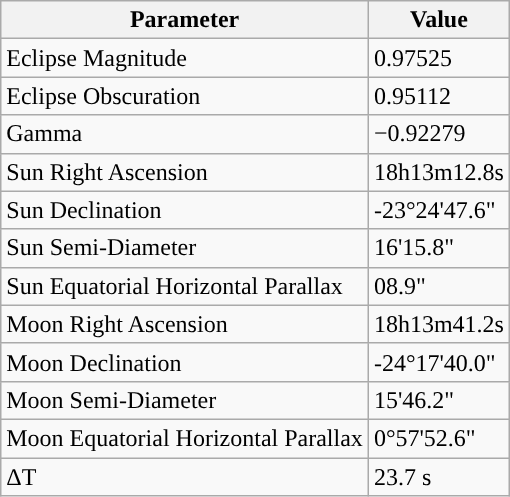<table class="wikitable">
<tr>
<th>Parameter</th>
<th>Value</th>
</tr>
<tr>
<td>Eclipse Magnitude</td>
<td>0.97525</td>
</tr>
<tr>
<td>Eclipse Obscuration</td>
<td>0.95112</td>
</tr>
<tr>
<td>Gamma</td>
<td>−0.92279</td>
</tr>
<tr>
<td>Sun Right Ascension</td>
<td>18h13m12.8s</td>
</tr>
<tr>
<td>Sun Declination</td>
<td>-23°24'47.6"</td>
</tr>
<tr>
<td>Sun Semi-Diameter</td>
<td>16'15.8"</td>
</tr>
<tr>
<td>Sun Equatorial Horizontal Parallax</td>
<td>08.9"</td>
</tr>
<tr>
<td>Moon Right Ascension</td>
<td>18h13m41.2s</td>
</tr>
<tr>
<td>Moon Declination</td>
<td>-24°17'40.0"</td>
</tr>
<tr>
<td>Moon Semi-Diameter</td>
<td>15'46.2"</td>
</tr>
<tr>
<td>Moon Equatorial Horizontal Parallax</td>
<td>0°57'52.6"</td>
</tr>
<tr>
<td>ΔT</td>
<td>23.7 s</td>
</tr>
</table>
